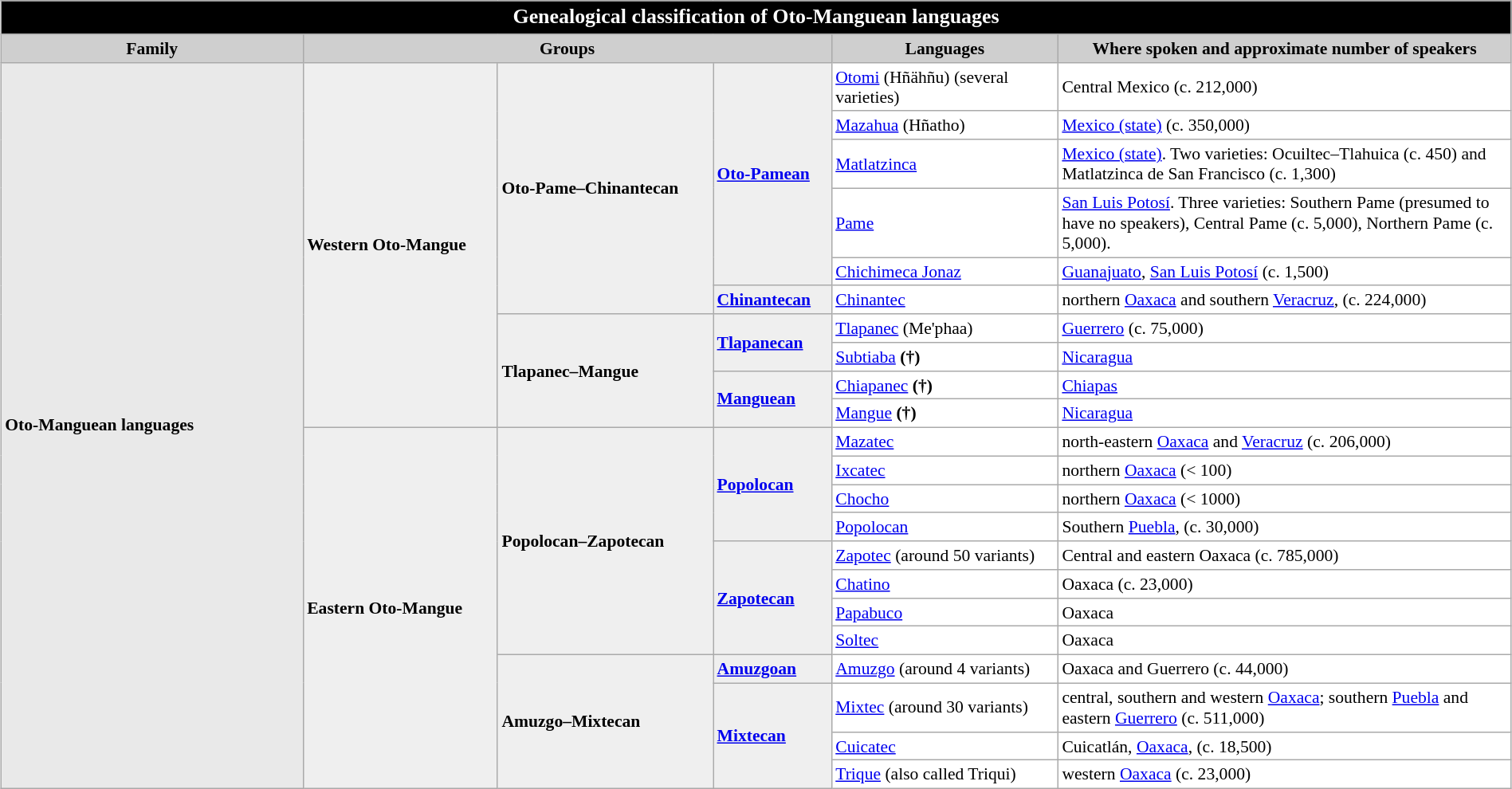<table class="wikitable toc" cellpadding=0 cellspacing=2 width=100% style="float:center; margin: 0.5em 0.5em 0.5em 1em; padding: 0.5e text-align:left;clear:all; margin-left:3px; font-size:90%">
<tr>
<td colspan=6 style="background:#black; color:white; font-size:120%" align=center bgcolor="black"><strong> Genealogical classification of Oto-Manguean languages</strong></td>
</tr>
<tr>
<td style="background:#CFCFCF;" align=center width=20%><strong>Family</strong></td>
<td colspan=3 style="background:#CFCFCF;" align=center width=35%><strong>Groups</strong></td>
<td style="background:#CFCFCF;" align=center width=15%><strong>Languages</strong></td>
<td style="background:#CFCFCF;" align=center width=30%><strong>Where spoken and approximate number of speakers</strong></td>
</tr>
<tr>
<td rowspan=23 style="background:#e9e9e9;"><strong>Oto-Manguean languages</strong></td>
<td rowspan=10 style="background:#EFEFEF;"><strong>Western Oto-Mangue </strong></td>
<td rowspan=6 style="background:#EFEFEF;"><strong>Oto-Pame–Chinantecan</strong></td>
<td rowspan=5 style="background:#EFEFEF;"><strong><a href='#'>Oto-Pamean</a></strong></td>
<td style="background:white;"><a href='#'>Otomi</a> (Hñähñu) (several varieties)</td>
<td style="background:white;">Central Mexico (c. 212,000)</td>
</tr>
<tr>
<td style="background:white;"><a href='#'>Mazahua</a> (Hñatho)</td>
<td style="background:white;"><a href='#'>Mexico (state)</a> (c. 350,000)</td>
</tr>
<tr>
<td style="background:white;"><a href='#'>Matlatzinca</a></td>
<td style="background:white;"><a href='#'>Mexico (state)</a>. Two varieties: Ocuiltec–Tlahuica (c. 450) and Matlatzinca de San Francisco (c. 1,300)</td>
</tr>
<tr>
<td style="background:white;"><a href='#'>Pame</a></td>
<td style="background:white;"><a href='#'>San Luis Potosí</a>.  Three varieties: Southern Pame (presumed to have no speakers), Central Pame (c. 5,000), Northern Pame (c. 5,000).</td>
</tr>
<tr>
<td style="background:white;"><a href='#'>Chichimeca Jonaz</a></td>
<td style="background:white;"><a href='#'>Guanajuato</a>, <a href='#'>San Luis Potosí</a> (c. 1,500)</td>
</tr>
<tr>
<td style="background:#EFEFEF;"><strong><a href='#'>Chinantecan</a></strong></td>
<td style="background:white;"><a href='#'>Chinantec</a></td>
<td style="background:white;">northern <a href='#'>Oaxaca</a> and southern <a href='#'>Veracruz</a>, (c. 224,000)</td>
</tr>
<tr>
<td rowspan=4 style="background:#EFEFEF;"><strong>Tlapanec–Mangue</strong></td>
<td rowspan=2 style="background:#EFEFEF;"><strong><a href='#'>Tlapanecan</a></strong></td>
<td style="background:white;"><a href='#'>Tlapanec</a> (Me'phaa)</td>
<td style="background:white;"><a href='#'>Guerrero</a> (c. 75,000)</td>
</tr>
<tr>
<td style="background:white;"><a href='#'>Subtiaba</a> <strong>(†)</strong></td>
<td style="background:white;"><a href='#'>Nicaragua</a></td>
</tr>
<tr>
<td rowspan=2 style="background:#EFEFEF;"><strong><a href='#'>Manguean</a></strong></td>
<td style="background:white;"><a href='#'>Chiapanec</a> <strong>(†)</strong></td>
<td style="background:white;"><a href='#'>Chiapas</a></td>
</tr>
<tr>
<td style="background:white;"><a href='#'>Mangue</a> <strong>(†)</strong></td>
<td style="background:white;"><a href='#'>Nicaragua</a></td>
</tr>
<tr>
<td rowspan=12 style="background:#EFEFEF;"><strong>Eastern Oto-Mangue</strong></td>
<td rowspan=8 style="background:#EFEFEF;"><strong>Popolocan–Zapotecan</strong></td>
<td rowspan=4 style="background:#EFEFEF;"><strong><a href='#'>Popolocan</a></strong></td>
<td style="background:white;"><a href='#'>Mazatec</a></td>
<td style="background:white;">north-eastern <a href='#'>Oaxaca</a> and <a href='#'>Veracruz</a> (c. 206,000)</td>
</tr>
<tr>
<td style="background:white;"><a href='#'>Ixcatec</a></td>
<td style="background:white;">northern <a href='#'>Oaxaca</a> (< 100)</td>
</tr>
<tr>
<td style="background:white;"><a href='#'>Chocho</a></td>
<td style="background:white;">northern <a href='#'>Oaxaca</a> (< 1000)</td>
</tr>
<tr>
<td style="background:white;"><a href='#'>Popolocan</a></td>
<td style="background:white;">Southern <a href='#'>Puebla</a>, (c. 30,000)</td>
</tr>
<tr>
<td rowspan=4 style="background:#EFEFEF;"><strong><a href='#'>Zapotecan</a></strong></td>
<td style="background:white;"><a href='#'>Zapotec</a> (around 50 variants)</td>
<td style="background:white;">Central and eastern Oaxaca (c. 785,000)</td>
</tr>
<tr>
<td style="background:white;"><a href='#'>Chatino</a></td>
<td style="background:white;">Oaxaca (c. 23,000)</td>
</tr>
<tr>
<td style="background:white;"><a href='#'>Papabuco</a></td>
<td style="background:white;">Oaxaca</td>
</tr>
<tr>
<td style="background:white;"><a href='#'>Soltec</a></td>
<td style="background:white;">Oaxaca</td>
</tr>
<tr>
<td rowspan=4 style="background:#EFEFEF;"><strong>Amuzgo–Mixtecan</strong></td>
<td style="background:#EFEFEF;"><strong><a href='#'>Amuzgoan</a></strong></td>
<td style="background:white;"><a href='#'>Amuzgo</a> (around 4 variants)</td>
<td style="background:white;">Oaxaca and Guerrero (c. 44,000)</td>
</tr>
<tr>
<td rowspan=3 style="background:#EFEFEF;"><strong><a href='#'>Mixtecan</a></strong></td>
<td style="background:white;"><a href='#'>Mixtec</a> (around 30 variants)</td>
<td style="background:white;">central, southern and western <a href='#'>Oaxaca</a>; southern <a href='#'>Puebla</a> and eastern <a href='#'>Guerrero</a> (c. 511,000)</td>
</tr>
<tr>
<td style="background:white;"><a href='#'>Cuicatec</a></td>
<td style="background:white;">Cuicatlán, <a href='#'>Oaxaca</a>, (c. 18,500)</td>
</tr>
<tr>
<td style="background:white;"><a href='#'>Trique</a> (also called Triqui)</td>
<td style="background:white;">western <a href='#'>Oaxaca</a> (c. 23,000)</td>
</tr>
</table>
